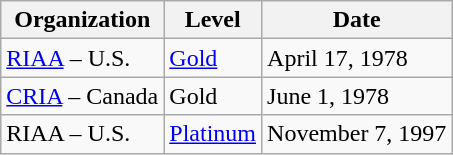<table class="wikitable">
<tr>
<th>Organization</th>
<th>Level</th>
<th>Date</th>
</tr>
<tr>
<td><a href='#'>RIAA</a> – U.S.</td>
<td><a href='#'>Gold</a></td>
<td>April 17, 1978</td>
</tr>
<tr>
<td><a href='#'>CRIA</a> – Canada</td>
<td>Gold</td>
<td>June 1, 1978</td>
</tr>
<tr>
<td>RIAA – U.S.</td>
<td><a href='#'>Platinum</a></td>
<td>November 7, 1997</td>
</tr>
</table>
